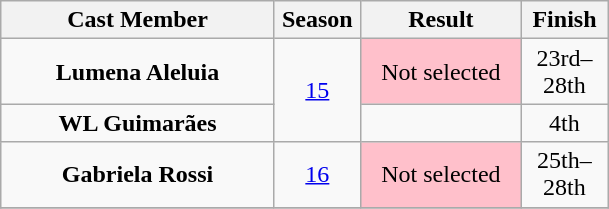<table class="wikitable sortable" style="text-align: center">
<tr>
<th width=175>Cast Member</th>
<th width=050>Season</th>
<th width=100>Result</th>
<th width=050>Finish</th>
</tr>
<tr>
<td><strong>Lumena Aleluia</strong><br></td>
<td rowspan=2><a href='#'>15</a></td>
<td bgcolor=FFC0CB nowrap>Not selected</td>
<td>23rd–28th</td>
</tr>
<tr>
<td><strong>WL Guimarães</strong><br></td>
<td></td>
<td>4th</td>
</tr>
<tr>
<td><strong>Gabriela Rossi</strong><br></td>
<td><a href='#'>16</a></td>
<td bgcolor=FFC0CB nowrap>Not selected</td>
<td>25th–28th</td>
</tr>
<tr>
</tr>
</table>
